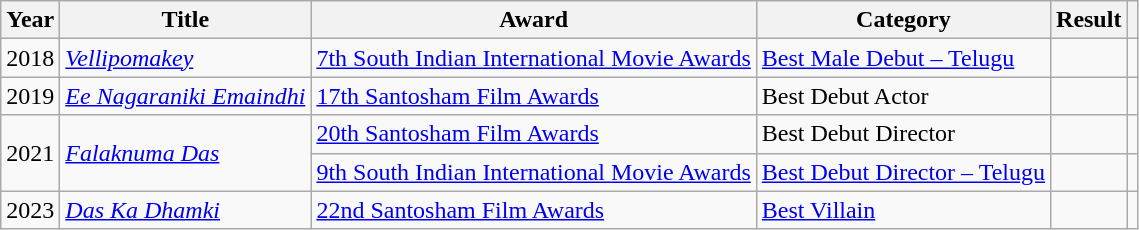<table class="wikitable sortable">
<tr>
<th scope="col">Year</th>
<th scope="col">Title</th>
<th scope="col">Award</th>
<th scope="col">Category</th>
<th scope="col">Result</th>
<th scope="col" class="unsortable"></th>
</tr>
<tr>
<td>2018</td>
<td><em><a href='#'>Vellipomakey</a></em></td>
<td><a href='#'>7th South Indian International Movie Awards</a></td>
<td><a href='#'>Best Male Debut – Telugu</a></td>
<td></td>
<td></td>
</tr>
<tr>
<td>2019</td>
<td><em><a href='#'>Ee Nagaraniki Emaindhi</a></em></td>
<td><a href='#'>17th Santosham Film Awards</a></td>
<td>Best Debut Actor</td>
<td></td>
<td></td>
</tr>
<tr>
<td rowspan="2">2021</td>
<td rowspan="2"><em><a href='#'>Falaknuma Das</a></em></td>
<td><a href='#'>20th Santosham Film Awards</a></td>
<td>Best Debut Director</td>
<td></td>
<td></td>
</tr>
<tr>
<td><a href='#'>9th South Indian International Movie Awards</a></td>
<td><a href='#'>Best Debut Director – Telugu</a></td>
<td></td>
<td></td>
</tr>
<tr>
<td>2023</td>
<td><em><a href='#'>Das Ka Dhamki</a></em></td>
<td><a href='#'>22nd Santosham Film Awards</a></td>
<td><a href='#'>Best Villain</a></td>
<td></td>
<td></td>
</tr>
</table>
